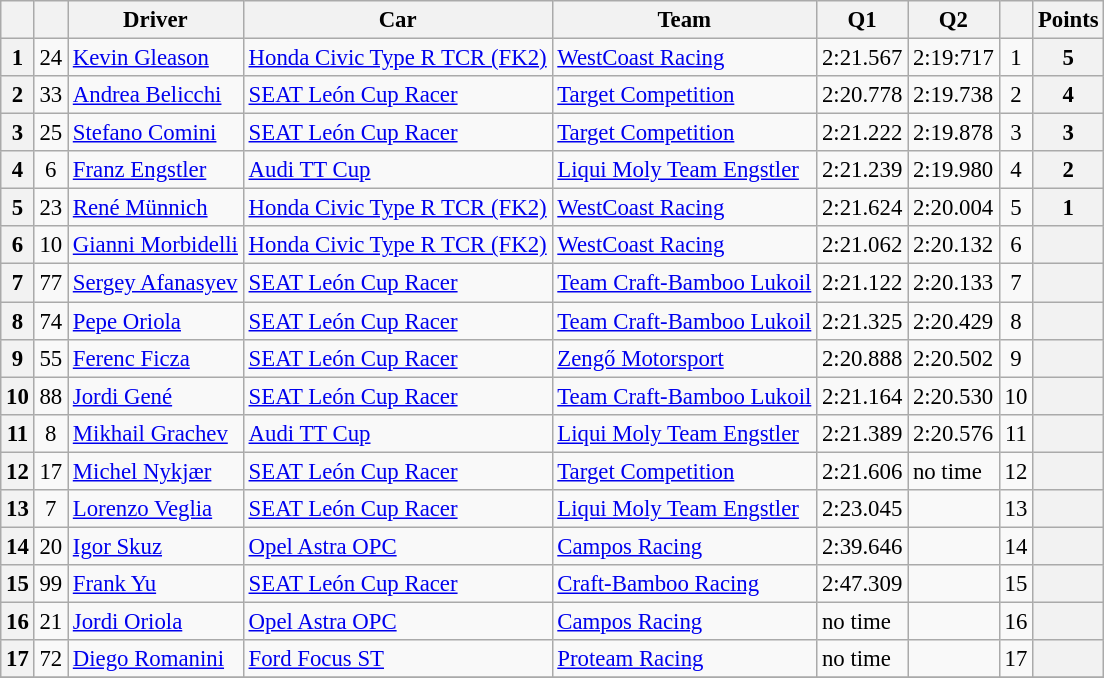<table class="wikitable sortable" style="font-size:95%">
<tr>
<th></th>
<th></th>
<th>Driver</th>
<th>Car</th>
<th>Team</th>
<th>Q1</th>
<th>Q2</th>
<th></th>
<th>Points</th>
</tr>
<tr>
<th>1</th>
<td align=center>24</td>
<td> <a href='#'>Kevin Gleason</a></td>
<td><a href='#'>Honda Civic Type R TCR (FK2)</a></td>
<td> <a href='#'>WestCoast Racing</a></td>
<td>2:21.567</td>
<td>2:19:717</td>
<td align=center>1</td>
<th>5</th>
</tr>
<tr>
<th>2</th>
<td align=center>33</td>
<td> <a href='#'>Andrea Belicchi</a></td>
<td><a href='#'>SEAT León Cup Racer</a></td>
<td> <a href='#'>Target Competition</a></td>
<td>2:20.778</td>
<td>2:19.738</td>
<td align=center>2</td>
<th>4</th>
</tr>
<tr>
<th>3</th>
<td align=center>25</td>
<td> <a href='#'>Stefano Comini</a></td>
<td><a href='#'>SEAT León Cup Racer</a></td>
<td> <a href='#'>Target Competition</a></td>
<td>2:21.222</td>
<td>2:19.878</td>
<td align=center>3</td>
<th>3</th>
</tr>
<tr>
<th>4</th>
<td align=center>6</td>
<td> <a href='#'>Franz Engstler</a></td>
<td><a href='#'>Audi TT Cup</a></td>
<td> <a href='#'>Liqui Moly Team Engstler</a></td>
<td>2:21.239</td>
<td>2:19.980</td>
<td align=center>4</td>
<th>2</th>
</tr>
<tr>
<th>5</th>
<td align=center>23</td>
<td> <a href='#'>René Münnich</a></td>
<td><a href='#'>Honda Civic Type R TCR (FK2)</a></td>
<td> <a href='#'>WestCoast Racing</a></td>
<td>2:21.624</td>
<td>2:20.004</td>
<td align=center>5</td>
<th>1</th>
</tr>
<tr>
<th>6</th>
<td align=center>10</td>
<td> <a href='#'>Gianni Morbidelli</a></td>
<td><a href='#'>Honda Civic Type R TCR (FK2)</a></td>
<td> <a href='#'>WestCoast Racing</a></td>
<td>2:21.062</td>
<td>2:20.132</td>
<td align=center>6</td>
<th></th>
</tr>
<tr>
<th>7</th>
<td align=center>77</td>
<td> <a href='#'>Sergey Afanasyev</a></td>
<td><a href='#'>SEAT León Cup Racer</a></td>
<td> <a href='#'>Team Craft-Bamboo Lukoil</a></td>
<td>2:21.122</td>
<td>2:20.133</td>
<td align=center>7</td>
<th></th>
</tr>
<tr>
<th>8</th>
<td align=center>74</td>
<td> <a href='#'>Pepe Oriola</a></td>
<td><a href='#'>SEAT León Cup Racer</a></td>
<td> <a href='#'>Team Craft-Bamboo Lukoil</a></td>
<td>2:21.325</td>
<td>2:20.429</td>
<td align=center>8</td>
<th></th>
</tr>
<tr>
<th>9</th>
<td align=center>55</td>
<td> <a href='#'>Ferenc Ficza</a></td>
<td><a href='#'>SEAT León Cup Racer</a></td>
<td> <a href='#'>Zengő Motorsport</a></td>
<td>2:20.888</td>
<td>2:20.502</td>
<td align=center>9</td>
<th></th>
</tr>
<tr>
<th>10</th>
<td align=center>88</td>
<td> <a href='#'>Jordi Gené</a></td>
<td><a href='#'>SEAT León Cup Racer</a></td>
<td> <a href='#'>Team Craft-Bamboo Lukoil</a></td>
<td>2:21.164</td>
<td>2:20.530</td>
<td align=center>10</td>
<th></th>
</tr>
<tr>
<th>11</th>
<td align=center>8</td>
<td> <a href='#'>Mikhail Grachev</a></td>
<td><a href='#'>Audi TT Cup</a></td>
<td> <a href='#'>Liqui Moly Team Engstler</a></td>
<td>2:21.389</td>
<td>2:20.576</td>
<td align=center>11</td>
<th></th>
</tr>
<tr>
<th>12</th>
<td align=center>17</td>
<td> <a href='#'>Michel Nykjær</a></td>
<td><a href='#'>SEAT León Cup Racer</a></td>
<td> <a href='#'>Target Competition</a></td>
<td>2:21.606</td>
<td>no time</td>
<td align=center>12</td>
<th></th>
</tr>
<tr>
<th>13</th>
<td align=center>7</td>
<td> <a href='#'>Lorenzo Veglia</a></td>
<td><a href='#'>SEAT León Cup Racer</a></td>
<td> <a href='#'>Liqui Moly Team Engstler</a></td>
<td>2:23.045</td>
<td></td>
<td align=center>13</td>
<th></th>
</tr>
<tr>
<th>14</th>
<td align=center>20</td>
<td> <a href='#'>Igor Skuz</a></td>
<td><a href='#'>Opel Astra OPC</a></td>
<td> <a href='#'>Campos Racing</a></td>
<td>2:39.646</td>
<td></td>
<td align=center>14</td>
<th></th>
</tr>
<tr>
<th>15</th>
<td align=center>99</td>
<td> <a href='#'>Frank Yu</a></td>
<td><a href='#'>SEAT León Cup Racer</a></td>
<td> <a href='#'>Craft-Bamboo Racing</a></td>
<td>2:47.309</td>
<td></td>
<td align=center>15</td>
<th></th>
</tr>
<tr>
<th>16</th>
<td align=center>21</td>
<td> <a href='#'>Jordi Oriola</a></td>
<td><a href='#'>Opel Astra OPC</a></td>
<td> <a href='#'>Campos Racing</a></td>
<td>no time</td>
<td></td>
<td align=center>16</td>
<th></th>
</tr>
<tr>
<th>17</th>
<td align=center>72</td>
<td> <a href='#'>Diego Romanini</a></td>
<td><a href='#'>Ford Focus ST</a></td>
<td> <a href='#'>Proteam Racing</a></td>
<td>no time</td>
<td></td>
<td align=center>17</td>
<th></th>
</tr>
<tr>
</tr>
</table>
